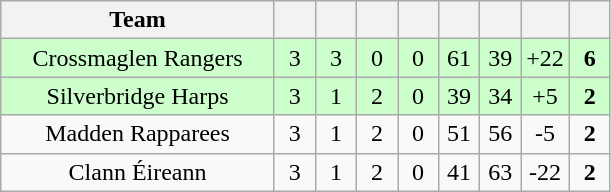<table class="wikitable" style="text-align:center">
<tr>
<th style="width:175px;">Team</th>
<th width="20"></th>
<th width="20"></th>
<th width="20"></th>
<th width="20"></th>
<th width="20"></th>
<th width="20"></th>
<th width="20"></th>
<th width="20"></th>
</tr>
<tr style="background:#cfc;">
<td>Crossmaglen Rangers</td>
<td>3</td>
<td>3</td>
<td>0</td>
<td>0</td>
<td>61</td>
<td>39</td>
<td>+22</td>
<td><strong>6</strong></td>
</tr>
<tr style="background:#cfc;">
<td>Silverbridge Harps</td>
<td>3</td>
<td>1</td>
<td>2</td>
<td>0</td>
<td>39</td>
<td>34</td>
<td>+5</td>
<td><strong>2</strong></td>
</tr>
<tr>
<td>Madden Rapparees</td>
<td>3</td>
<td>1</td>
<td>2</td>
<td>0</td>
<td>51</td>
<td>56</td>
<td>-5</td>
<td><strong>2</strong></td>
</tr>
<tr>
<td>Clann Éireann</td>
<td>3</td>
<td>1</td>
<td>2</td>
<td>0</td>
<td>41</td>
<td>63</td>
<td>-22</td>
<td><strong>2</strong></td>
</tr>
</table>
